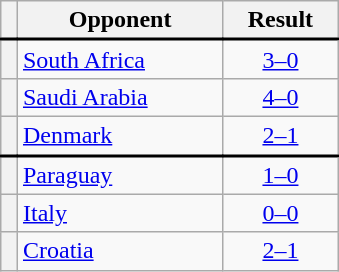<table class="wikitable plainrowheaders" style="text-align:center;margin-left:1em;float:right;clear:right;min-width:226px">
<tr>
<th scope="col"></th>
<th scope="col">Opponent</th>
<th scope="col">Result</th>
</tr>
<tr style="border-top:2px solid black">
<th scope="row" style="text-align:center"></th>
<td align="left"><a href='#'>South Africa</a></td>
<td><a href='#'>3–0</a></td>
</tr>
<tr>
<th scope="row" style="text-align:center"></th>
<td align="left"><a href='#'>Saudi Arabia</a></td>
<td><a href='#'>4–0</a></td>
</tr>
<tr>
<th scope="row" style="text-align:center"></th>
<td align="left"><a href='#'>Denmark</a></td>
<td><a href='#'>2–1</a></td>
</tr>
<tr style="border-top:2px solid black">
<th scope="row" style="text-align:center"></th>
<td align="left"><a href='#'>Paraguay</a></td>
<td><a href='#'>1–0</a> </td>
</tr>
<tr>
<th scope="row" style="text-align:center"></th>
<td align="left"><a href='#'>Italy</a></td>
<td><a href='#'>0–0</a>  </td>
</tr>
<tr>
<th scope="row" style="text-align:center"></th>
<td align="left"><a href='#'>Croatia</a></td>
<td><a href='#'>2–1</a></td>
</tr>
</table>
